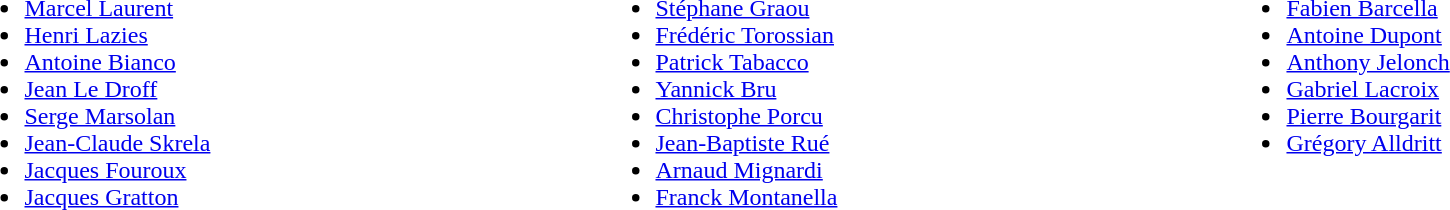<table style="width:100%;">
<tr>
<td style="width:33%; vertical-align:top;"><br><ul><li> <a href='#'>Marcel Laurent</a></li><li> <a href='#'>Henri Lazies</a></li><li> <a href='#'>Antoine Bianco</a></li><li> <a href='#'>Jean Le Droff</a></li><li> <a href='#'>Serge Marsolan</a></li><li> <a href='#'>Jean-Claude Skrela</a></li><li> <a href='#'>Jacques Fouroux</a></li><li> <a href='#'>Jacques Gratton</a></li></ul></td>
<td style="width:33%; vertical-align:top;"><br><ul><li> <a href='#'>Stéphane Graou</a></li><li> <a href='#'>Frédéric Torossian</a></li><li> <a href='#'>Patrick Tabacco</a></li><li> <a href='#'>Yannick Bru</a></li><li> <a href='#'>Christophe Porcu</a></li><li> <a href='#'>Jean-Baptiste Rué</a></li><li> <a href='#'>Arnaud Mignardi</a></li><li> <a href='#'>Franck Montanella</a></li></ul></td>
<td style="width:33%; vertical-align:top;"><br><ul><li> <a href='#'>Fabien Barcella</a></li><li> <a href='#'>Antoine Dupont</a></li><li> <a href='#'>Anthony Jelonch</a></li><li> <a href='#'>Gabriel Lacroix</a></li><li> <a href='#'>Pierre Bourgarit</a></li><li> <a href='#'>Grégory Alldritt</a></li></ul></td>
</tr>
</table>
